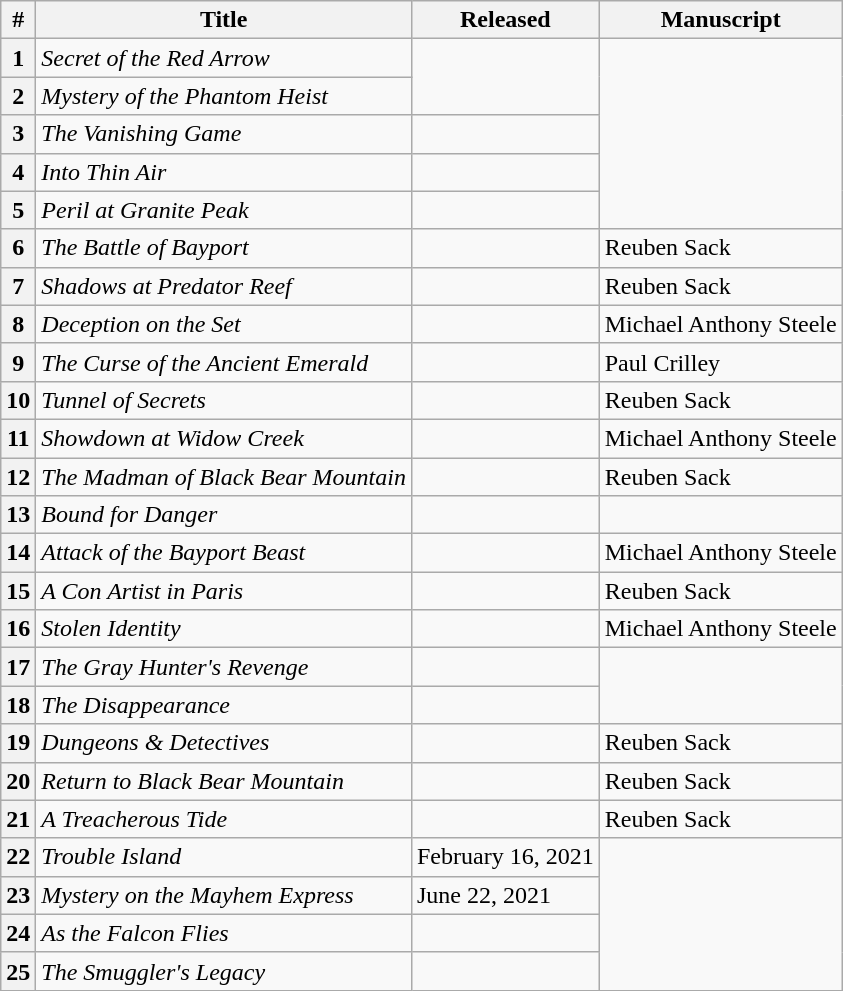<table class="wikitable">
<tr>
<th>#</th>
<th>Title</th>
<th>Released</th>
<th>Manuscript</th>
</tr>
<tr>
<th>1</th>
<td><em>Secret of the Red Arrow</em></td>
<td rowspan="2"></td>
</tr>
<tr>
<th>2</th>
<td><em>Mystery of the Phantom Heist</em></td>
</tr>
<tr>
<th>3</th>
<td><em>The Vanishing Game</em></td>
<td></td>
</tr>
<tr>
<th>4</th>
<td><em>Into Thin Air</em></td>
<td></td>
</tr>
<tr>
<th>5</th>
<td><em>Peril at Granite Peak</em></td>
<td></td>
</tr>
<tr>
<th>6</th>
<td><em>The Battle of Bayport</em></td>
<td></td>
<td>Reuben Sack</td>
</tr>
<tr>
<th>7</th>
<td><em>Shadows at Predator Reef</em></td>
<td></td>
<td>Reuben Sack</td>
</tr>
<tr>
<th>8</th>
<td><em>Deception on the Set</em></td>
<td></td>
<td>Michael Anthony Steele</td>
</tr>
<tr>
<th>9</th>
<td><em>The Curse of the Ancient Emerald</em></td>
<td></td>
<td>Paul Crilley</td>
</tr>
<tr>
<th>10</th>
<td><em>Tunnel of Secrets</em></td>
<td></td>
<td>Reuben Sack</td>
</tr>
<tr>
<th>11</th>
<td><em>Showdown at Widow Creek</em></td>
<td></td>
<td>Michael Anthony Steele</td>
</tr>
<tr>
<th>12</th>
<td><em>The Madman of Black Bear Mountain</em></td>
<td></td>
<td>Reuben Sack</td>
</tr>
<tr>
<th>13</th>
<td><em>Bound for Danger</em></td>
<td></td>
</tr>
<tr>
<th>14</th>
<td><em>Attack of the Bayport Beast</em></td>
<td></td>
<td>Michael Anthony Steele</td>
</tr>
<tr>
<th>15</th>
<td><em>A Con Artist in Paris</em></td>
<td></td>
<td>Reuben Sack</td>
</tr>
<tr>
<th>16</th>
<td><em>Stolen Identity</em></td>
<td></td>
<td>Michael Anthony Steele</td>
</tr>
<tr>
<th>17</th>
<td><em>The Gray Hunter's Revenge</em></td>
<td></td>
</tr>
<tr>
<th>18</th>
<td><em>The Disappearance</em></td>
<td></td>
</tr>
<tr>
<th>19</th>
<td><em>Dungeons & Detectives</em></td>
<td></td>
<td>Reuben Sack</td>
</tr>
<tr>
<th>20</th>
<td><em>Return to Black Bear Mountain</em></td>
<td></td>
<td>Reuben Sack</td>
</tr>
<tr>
<th>21</th>
<td><em>A Treacherous Tide</em></td>
<td></td>
<td>Reuben Sack</td>
</tr>
<tr>
<th>22</th>
<td><em>Trouble Island</em></td>
<td>February 16, 2021</td>
</tr>
<tr>
<th>23</th>
<td><em>Mystery on the Mayhem Express</em></td>
<td>June 22, 2021</td>
</tr>
<tr>
<th>24</th>
<td><em>As the Falcon Flies</em></td>
<td></td>
</tr>
<tr>
<th>25</th>
<td><em>The Smuggler's Legacy</em></td>
<td></td>
</tr>
</table>
